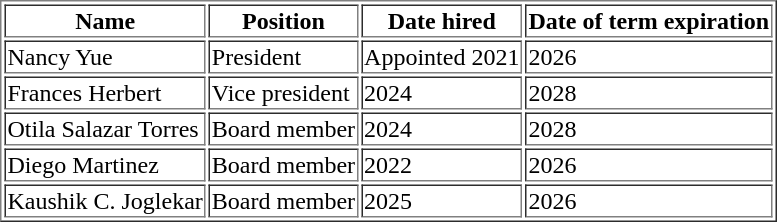<table border="1">
<tr>
<th>Name</th>
<th>Position</th>
<th>Date hired</th>
<th>Date of term expiration</th>
</tr>
<tr ---->
<td>Nancy Yue</td>
<td>President</td>
<td>Appointed 2021</td>
<td>2026</td>
</tr>
<tr ---->
<td>Frances Herbert</td>
<td>Vice president</td>
<td>2024</td>
<td>2028</td>
</tr>
<tr ---->
<td>Otila Salazar Torres</td>
<td>Board member</td>
<td>2024</td>
<td>2028</td>
</tr>
<tr ---->
<td>Diego Martinez</td>
<td>Board member</td>
<td>2022</td>
<td>2026</td>
</tr>
<tr ---->
<td>Kaushik C. Joglekar</td>
<td>Board member</td>
<td>2025</td>
<td>2026</td>
</tr>
</table>
